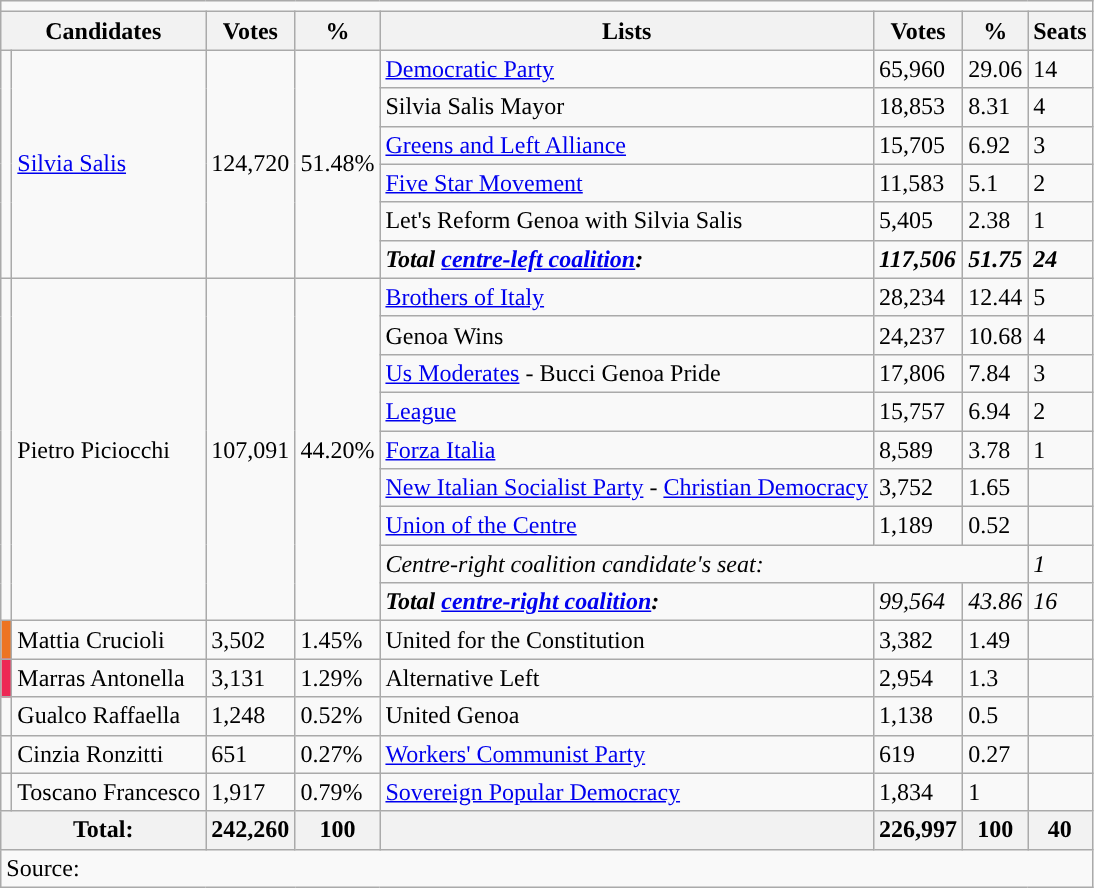<table class="wikitable sortable">
<tr>
<td colspan="8"></td>
</tr>
<tr>
<th colspan="2">Candidates</th>
<th>Votes</th>
<th>%</th>
<th>Lists</th>
<th>Votes</th>
<th>%</th>
<th>Seats</th>
</tr>
<tr>
<td rowspan="6"></td>
<td rowspan="6"><a href='#'>Silvia Salis</a> </td>
<td rowspan="6">124,720</td>
<td rowspan="6">51.48%</td>
<td><a href='#'>Democratic Party</a></td>
<td>65,960</td>
<td>29.06</td>
<td>14</td>
</tr>
<tr>
<td>Silvia Salis Mayor</td>
<td>18,853</td>
<td>8.31</td>
<td>4</td>
</tr>
<tr>
<td><a href='#'>Greens and Left Alliance</a></td>
<td>15,705</td>
<td>6.92</td>
<td>3</td>
</tr>
<tr>
<td><a href='#'>Five Star Movement</a></td>
<td>11,583</td>
<td>5.1</td>
<td>2</td>
</tr>
<tr>
<td>Let's Reform Genoa with Silvia Salis</td>
<td>5,405</td>
<td>2.38</td>
<td>1</td>
</tr>
<tr>
<td><strong><em>Total <a href='#'>centre-left coalition</a>:</em></strong></td>
<td><strong><em>117,506</em></strong></td>
<td><strong><em>51.75</em></strong></td>
<td><strong><em>24</em></strong></td>
</tr>
<tr>
<td rowspan="9"></td>
<td rowspan="9">Pietro Piciocchi</td>
<td rowspan="9">107,091</td>
<td rowspan="9">44.20%</td>
<td><a href='#'>Brothers of Italy</a></td>
<td>28,234</td>
<td>12.44</td>
<td>5</td>
</tr>
<tr>
<td>Genoa Wins</td>
<td>24,237</td>
<td>10.68</td>
<td>4</td>
</tr>
<tr>
<td><a href='#'>Us Moderates</a> - Bucci Genoa Pride</td>
<td>17,806</td>
<td>7.84</td>
<td>3</td>
</tr>
<tr>
<td><a href='#'>League</a></td>
<td>15,757</td>
<td>6.94</td>
<td>2</td>
</tr>
<tr>
<td><a href='#'>Forza Italia</a></td>
<td>8,589</td>
<td>3.78</td>
<td>1</td>
</tr>
<tr>
<td><a href='#'>New Italian Socialist Party</a> - <a href='#'>Christian Democracy</a></td>
<td>3,752</td>
<td>1.65</td>
<td></td>
</tr>
<tr>
<td><a href='#'>Union of the Centre</a></td>
<td>1,189</td>
<td>0.52</td>
<td></td>
</tr>
<tr>
<td colspan="3"><em>Centre-right coalition candidate's seat:</em></td>
<td><em>1</em></td>
</tr>
<tr>
<td><strong><em>Total <a href='#'>centre-right coalition</a>:</em></strong></td>
<td><em>99,564</em></td>
<td><em>43.86</em></td>
<td><em>16</em></td>
</tr>
<tr>
<td bgcolor="#ED7422"></td>
<td>Mattia Crucioli</td>
<td>3,502</td>
<td>1.45%</td>
<td>United for the Constitution</td>
<td>3,382</td>
<td>1.49</td>
<td></td>
</tr>
<tr>
<td bgcolor="#ED2855"></td>
<td>Marras Antonella</td>
<td>3,131</td>
<td>1.29%</td>
<td>Alternative Left</td>
<td>2,954</td>
<td>1.3</td>
<td></td>
</tr>
<tr>
<td></td>
<td>Gualco Raffaella</td>
<td>1,248</td>
<td>0.52%</td>
<td>United Genoa</td>
<td>1,138</td>
<td>0.5</td>
<td></td>
</tr>
<tr>
<td></td>
<td>Cinzia Ronzitti</td>
<td>651</td>
<td>0.27%</td>
<td><a href='#'>Workers' Communist Party</a></td>
<td>619</td>
<td>0.27</td>
<td></td>
</tr>
<tr>
<td></td>
<td>Toscano Francesco</td>
<td>1,917</td>
<td>0.79%</td>
<td><a href='#'>Sovereign Popular Democracy</a></td>
<td>1,834</td>
<td>1</td>
<td></td>
</tr>
<tr>
<th colspan="2">Total:</th>
<th>242,260</th>
<th>100</th>
<th></th>
<th>226,997</th>
<th>100</th>
<th>40</th>
</tr>
<tr>
<td colspan="8">Source: </td>
</tr>
</table>
